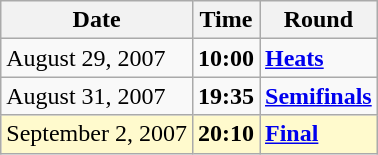<table class="wikitable">
<tr>
<th>Date</th>
<th>Time</th>
<th>Round</th>
</tr>
<tr>
<td>August 29, 2007</td>
<td><strong>10:00</strong></td>
<td><strong><a href='#'>Heats</a></strong></td>
</tr>
<tr>
<td>August 31, 2007</td>
<td><strong>19:35</strong></td>
<td><strong><a href='#'>Semifinals</a></strong></td>
</tr>
<tr style=background:lemonchiffon>
<td>September 2, 2007</td>
<td><strong>20:10</strong></td>
<td><strong><a href='#'>Final</a></strong></td>
</tr>
</table>
